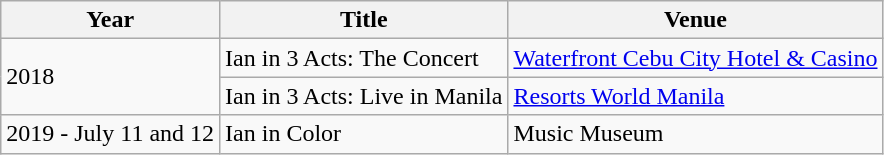<table class="wikitable">
<tr>
<th>Year</th>
<th>Title</th>
<th>Venue</th>
</tr>
<tr>
<td rowspan="2">2018</td>
<td>Ian in 3 Acts: The Concert</td>
<td><a href='#'>Waterfront Cebu City Hotel & Casino</a></td>
</tr>
<tr>
<td>Ian in 3 Acts: Live in Manila</td>
<td><a href='#'>Resorts World Manila</a></td>
</tr>
<tr>
<td>2019 - July 11 and 12</td>
<td>Ian in Color</td>
<td>Music Museum</td>
</tr>
</table>
